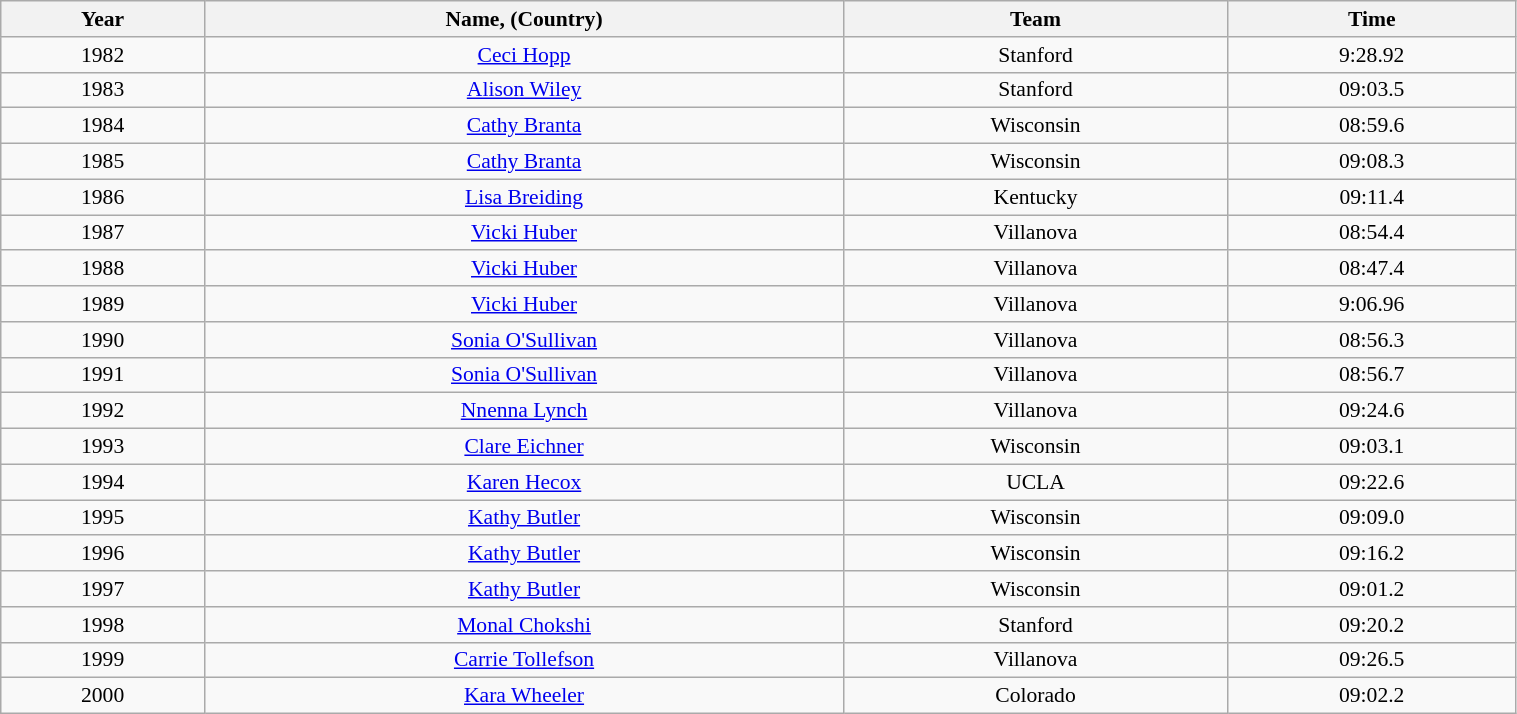<table class="wikitable sortable" style="font-size:90%; width: 80%; text-align: center;">
<tr>
<th>Year</th>
<th>Name, (Country)</th>
<th>Team</th>
<th>Time</th>
</tr>
<tr>
<td>1982</td>
<td><a href='#'>Ceci Hopp</a></td>
<td>Stanford</td>
<td>9:28.92</td>
</tr>
<tr>
<td>1983</td>
<td><a href='#'>Alison Wiley</a>  </td>
<td>Stanford</td>
<td>09:03.5</td>
</tr>
<tr>
<td>1984</td>
<td><a href='#'>Cathy Branta</a></td>
<td>Wisconsin</td>
<td>08:59.6</td>
</tr>
<tr>
<td>1985</td>
<td><a href='#'>Cathy Branta</a></td>
<td>Wisconsin</td>
<td>09:08.3</td>
</tr>
<tr>
<td>1986</td>
<td><a href='#'>Lisa Breiding</a></td>
<td>Kentucky</td>
<td>09:11.4</td>
</tr>
<tr>
<td>1987</td>
<td><a href='#'>Vicki Huber</a></td>
<td>Villanova</td>
<td>08:54.4</td>
</tr>
<tr>
<td>1988</td>
<td><a href='#'>Vicki Huber</a></td>
<td>Villanova</td>
<td>08:47.4</td>
</tr>
<tr>
<td>1989</td>
<td><a href='#'>Vicki Huber</a></td>
<td>Villanova</td>
<td>9:06.96</td>
</tr>
<tr>
<td>1990</td>
<td><a href='#'>Sonia O'Sullivan</a>  </td>
<td>Villanova</td>
<td>08:56.3</td>
</tr>
<tr>
<td>1991</td>
<td><a href='#'>Sonia O'Sullivan</a>  </td>
<td>Villanova</td>
<td>08:56.7</td>
</tr>
<tr>
<td>1992</td>
<td><a href='#'>Nnenna Lynch</a></td>
<td>Villanova</td>
<td>09:24.6</td>
</tr>
<tr>
<td>1993</td>
<td><a href='#'>Clare Eichner</a></td>
<td>Wisconsin</td>
<td>09:03.1</td>
</tr>
<tr>
<td>1994</td>
<td><a href='#'>Karen Hecox</a></td>
<td>UCLA</td>
<td>09:22.6</td>
</tr>
<tr>
<td>1995</td>
<td><a href='#'>Kathy Butler</a>  </td>
<td>Wisconsin</td>
<td>09:09.0</td>
</tr>
<tr>
<td>1996</td>
<td><a href='#'>Kathy Butler</a>  </td>
<td>Wisconsin</td>
<td>09:16.2</td>
</tr>
<tr>
<td>1997</td>
<td><a href='#'>Kathy Butler</a>  </td>
<td>Wisconsin</td>
<td>09:01.2</td>
</tr>
<tr>
<td>1998</td>
<td><a href='#'>Monal Chokshi</a></td>
<td>Stanford</td>
<td>09:20.2</td>
</tr>
<tr>
<td>1999</td>
<td><a href='#'>Carrie Tollefson</a></td>
<td>Villanova</td>
<td>09:26.5</td>
</tr>
<tr>
<td>2000</td>
<td><a href='#'>Kara Wheeler</a></td>
<td>Colorado</td>
<td>09:02.2</td>
</tr>
</table>
